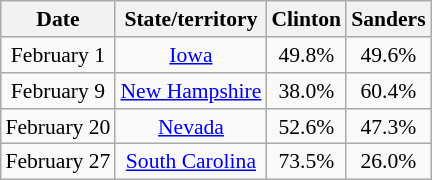<table class="wikitable sortable" style="float:right; text-align:center; font-size:90%;">
<tr>
<th>Date</th>
<th>State/territory</th>
<th>Clinton</th>
<th>Sanders</th>
</tr>
<tr>
<td>February 1</td>
<td><a href='#'>Iowa</a></td>
<td>49.8%</td>
<td>49.6%</td>
</tr>
<tr>
<td>February 9</td>
<td><a href='#'>New Hampshire</a></td>
<td>38.0%</td>
<td>60.4%</td>
</tr>
<tr>
<td>February 20</td>
<td><a href='#'>Nevada</a></td>
<td>52.6%</td>
<td>47.3%</td>
</tr>
<tr>
<td>February 27</td>
<td><a href='#'>South Carolina</a></td>
<td>73.5%</td>
<td>26.0%</td>
</tr>
</table>
